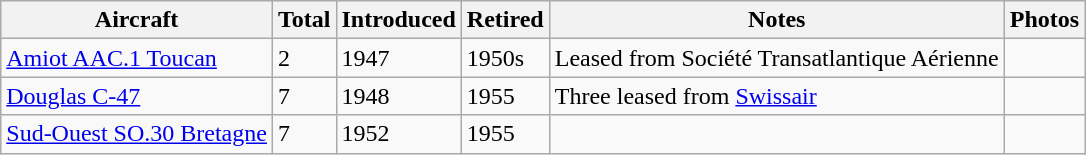<table class="wikitable sortable">
<tr>
<th>Aircraft</th>
<th>Total</th>
<th>Introduced</th>
<th>Retired</th>
<th>Notes</th>
<th>Photos</th>
</tr>
<tr>
<td><a href='#'>Amiot AAC.1 Toucan</a></td>
<td>2</td>
<td>1947</td>
<td>1950s</td>
<td>Leased from Société Transatlantique Aérienne</td>
<td></td>
</tr>
<tr>
<td><a href='#'>Douglas C-47</a></td>
<td>7</td>
<td>1948</td>
<td>1955</td>
<td>Three leased from <a href='#'>Swissair</a></td>
<td></td>
</tr>
<tr>
<td><a href='#'>Sud-Ouest SO.30 Bretagne</a></td>
<td>7</td>
<td>1952</td>
<td>1955</td>
<td></td>
<td></td>
</tr>
</table>
